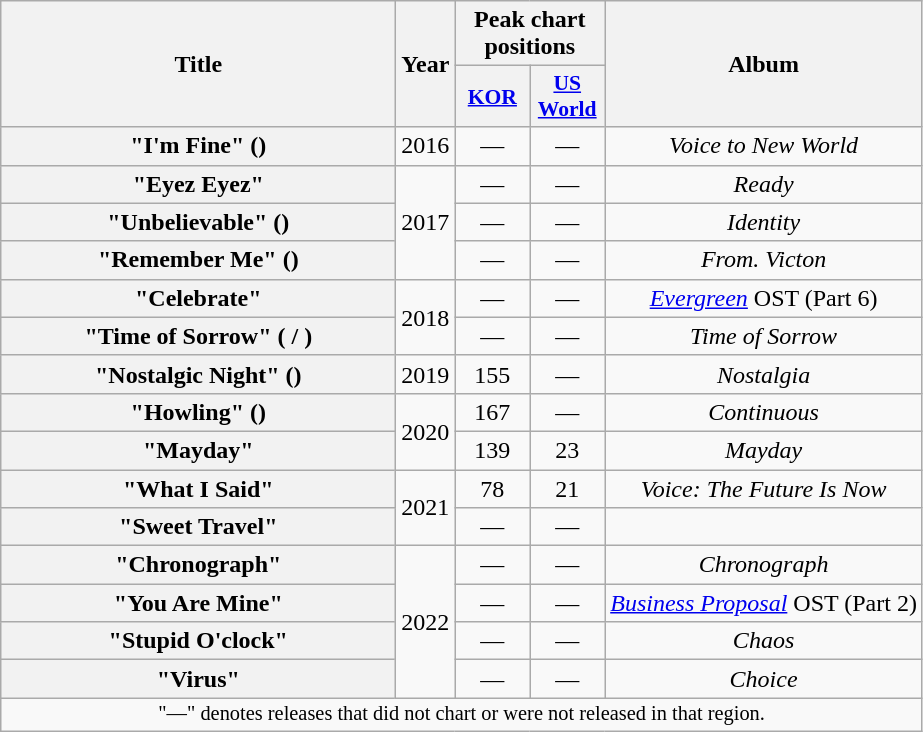<table class="wikitable plainrowheaders" style="text-align:center;">
<tr>
<th scope="col" rowspan="2" style="width:16em;">Title</th>
<th scope="col" rowspan="2">Year</th>
<th scope="col" colspan="2">Peak chart<br> positions</th>
<th scope="col" rowspan="2">Album</th>
</tr>
<tr>
<th scope="col" style="width:3em;font-size:90%;"><a href='#'>KOR</a><br></th>
<th scope="col" style="width:3em;font-size:90%;"><a href='#'>US World</a><br></th>
</tr>
<tr>
<th scope=row>"I'm Fine" ()</th>
<td>2016</td>
<td>—</td>
<td>—</td>
<td><em>Voice to New World</em></td>
</tr>
<tr>
<th scope=row>"Eyez Eyez"</th>
<td rowspan="3">2017</td>
<td>—</td>
<td>—</td>
<td><em>Ready</em></td>
</tr>
<tr>
<th scope="row">"Unbelievable" ()</th>
<td>—</td>
<td>—</td>
<td><em>Identity</em></td>
</tr>
<tr>
<th scope="row">"Remember Me" ()</th>
<td>—</td>
<td>—</td>
<td><em>From. Victon</em></td>
</tr>
<tr>
<th scope="row">"Celebrate"</th>
<td rowspan="2">2018</td>
<td>—</td>
<td>—</td>
<td><em><a href='#'>Evergreen</a></em> OST (Part 6)</td>
</tr>
<tr>
<th scope="row">"Time of Sorrow" ( / )</th>
<td>—</td>
<td>—</td>
<td><em>Time of Sorrow</em></td>
</tr>
<tr>
<th scope=row>"Nostalgic Night" ()</th>
<td>2019</td>
<td>155</td>
<td>—</td>
<td><em>Nostalgia</em></td>
</tr>
<tr>
<th scope=row>"Howling" ()</th>
<td rowspan="2">2020</td>
<td>167</td>
<td>—</td>
<td><em>Continuous</em></td>
</tr>
<tr>
<th scope=row>"Mayday"</th>
<td>139</td>
<td>23</td>
<td><em>Mayday</em></td>
</tr>
<tr>
<th scope=row>"What I Said"</th>
<td rowspan="2">2021</td>
<td>78</td>
<td>21</td>
<td><em>Voice: The Future Is Now</em></td>
</tr>
<tr>
<th scope=row>"Sweet Travel"</th>
<td>—</td>
<td>—</td>
<td></td>
</tr>
<tr>
<th scope=row>"Chronograph"</th>
<td rowspan="4">2022</td>
<td>—</td>
<td>—</td>
<td><em>Chronograph</em></td>
</tr>
<tr>
<th scope=row>"You Are Mine"</th>
<td>—</td>
<td>—</td>
<td><em><a href='#'>Business Proposal</a></em> OST (Part 2)</td>
</tr>
<tr>
<th scope=row>"Stupid O'clock"</th>
<td>—</td>
<td>—</td>
<td><em>Chaos</em></td>
</tr>
<tr>
<th scope="row">"Virus"</th>
<td>—</td>
<td>—</td>
<td><em>Choice</em></td>
</tr>
<tr>
<td colspan="5" style="text-align:center; font-size:85%;">"—" denotes releases that did not chart or were not released in that region.</td>
</tr>
</table>
